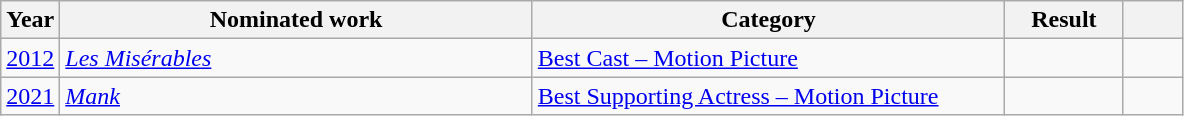<table class=wikitable>
<tr>
<th scope="col" style="width:5%;">Year</th>
<th scope="col" style="width:40%;">Nominated work</th>
<th scope="col" style="width:40%;">Category</th>
<th scope="col" style="width:10%;">Result</th>
<th scope="col" style="width:5%;"></th>
</tr>
<tr>
<td><a href='#'>2012</a></td>
<td><em><a href='#'>Les Misérables</a></em></td>
<td><a href='#'>Best Cast – Motion Picture</a></td>
<td></td>
<td style="text-align:center;"></td>
</tr>
<tr>
<td><a href='#'>2021</a></td>
<td><em><a href='#'>Mank</a></em></td>
<td><a href='#'>Best Supporting Actress – Motion Picture</a></td>
<td></td>
<td style="text-align:center;"></td>
</tr>
</table>
